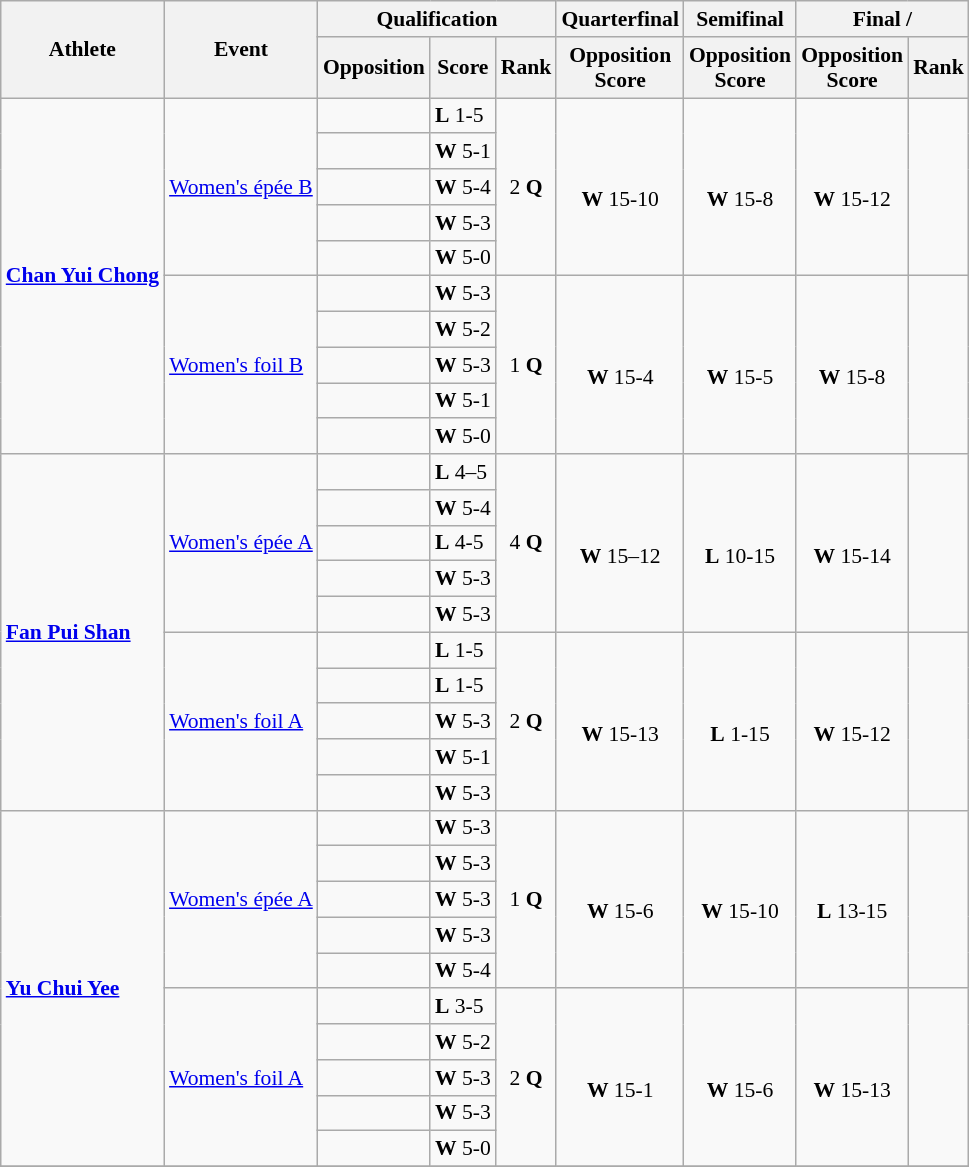<table class=wikitable style="font-size:90%">
<tr>
<th rowspan="2">Athlete</th>
<th rowspan="2">Event</th>
<th colspan="3">Qualification</th>
<th>Quarterfinal</th>
<th>Semifinal</th>
<th colspan="2">Final / </th>
</tr>
<tr>
<th>Opposition</th>
<th>Score</th>
<th>Rank</th>
<th>Opposition<br>Score</th>
<th>Opposition<br>Score</th>
<th>Opposition<br>Score</th>
<th>Rank</th>
</tr>
<tr>
<td rowspan=10><strong><a href='#'>Chan Yui Chong</a></strong></td>
<td rowspan=5><a href='#'>Women's épée B</a></td>
<td></td>
<td><strong>L</strong> 1-5</td>
<td align="center" rowspan=5>2 <strong>Q</strong></td>
<td align="center" rowspan=5><br><strong>W</strong> 15-10</td>
<td align="center" rowspan=5><br><strong>W</strong> 15-8</td>
<td align="center" rowspan=5><br><strong>W</strong> 15-12</td>
<td align="center" rowspan=5></td>
</tr>
<tr>
<td></td>
<td><strong>W</strong> 5-1</td>
</tr>
<tr>
<td></td>
<td><strong>W</strong> 5-4</td>
</tr>
<tr>
<td></td>
<td><strong>W</strong> 5-3</td>
</tr>
<tr>
<td></td>
<td><strong>W</strong> 5-0</td>
</tr>
<tr>
<td rowspan=5><a href='#'>Women's foil B</a></td>
<td></td>
<td><strong>W</strong> 5-3</td>
<td align="center" rowspan=5>1 <strong>Q</strong></td>
<td align="center" rowspan=5><br><strong>W</strong> 15-4</td>
<td align="center" rowspan=5><br><strong>W</strong> 15-5</td>
<td align="center" rowspan=5><br><strong>W</strong> 15-8</td>
<td align="center" rowspan=5></td>
</tr>
<tr>
<td></td>
<td><strong>W</strong> 5-2</td>
</tr>
<tr>
<td></td>
<td><strong>W</strong> 5-3</td>
</tr>
<tr>
<td></td>
<td><strong>W</strong> 5-1</td>
</tr>
<tr>
<td></td>
<td><strong>W</strong> 5-0</td>
</tr>
<tr>
<td rowspan=10><strong><a href='#'>Fan Pui Shan</a></strong></td>
<td rowspan=5><a href='#'>Women's épée A</a></td>
<td></td>
<td><strong>L</strong> 4–5</td>
<td align="center" rowspan=5>4 <strong>Q</strong></td>
<td align="center" rowspan=5><br><strong>W</strong> 15–12</td>
<td align="center" rowspan=5><br><strong>L</strong> 10-15</td>
<td align="center" rowspan=5><br><strong>W</strong> 15-14</td>
<td align="center" rowspan=5></td>
</tr>
<tr>
<td></td>
<td><strong>W</strong> 5-4</td>
</tr>
<tr>
<td></td>
<td><strong>L</strong> 4-5</td>
</tr>
<tr>
<td></td>
<td><strong>W</strong> 5-3</td>
</tr>
<tr>
<td></td>
<td><strong>W</strong> 5-3</td>
</tr>
<tr>
<td rowspan=5><a href='#'>Women's foil A</a></td>
<td></td>
<td><strong>L</strong> 1-5</td>
<td align="center" rowspan=5>2 <strong>Q</strong></td>
<td align="center" rowspan=5><br><strong>W</strong> 15-13</td>
<td align="center" rowspan=5><br><strong>L</strong> 1-15</td>
<td align="center" rowspan=5><br><strong>W</strong> 15-12</td>
<td align="center" rowspan=5></td>
</tr>
<tr>
<td></td>
<td><strong>L</strong> 1-5</td>
</tr>
<tr>
<td></td>
<td><strong>W</strong> 5-3</td>
</tr>
<tr>
<td></td>
<td><strong>W</strong> 5-1</td>
</tr>
<tr>
<td></td>
<td><strong>W</strong> 5-3</td>
</tr>
<tr>
<td rowspan=10><strong><a href='#'>Yu Chui Yee</a></strong></td>
<td rowspan=5><a href='#'>Women's épée A</a></td>
<td></td>
<td><strong>W</strong> 5-3</td>
<td align="center" rowspan=5>1 <strong>Q</strong></td>
<td align="center" rowspan=5><br><strong>W</strong> 15-6</td>
<td align="center" rowspan=5><br><strong>W</strong> 15-10</td>
<td align="center" rowspan=5><br><strong>L</strong> 13-15</td>
<td align="center" rowspan=5></td>
</tr>
<tr>
<td></td>
<td><strong>W</strong> 5-3</td>
</tr>
<tr>
<td></td>
<td><strong>W</strong> 5-3</td>
</tr>
<tr>
<td></td>
<td><strong>W</strong> 5-3</td>
</tr>
<tr>
<td></td>
<td><strong>W</strong> 5-4</td>
</tr>
<tr>
<td rowspan=5><a href='#'>Women's foil A</a></td>
<td></td>
<td><strong>L</strong> 3-5</td>
<td align="center" rowspan=5>2 <strong>Q</strong></td>
<td align="center" rowspan=5><br><strong>W</strong> 15-1</td>
<td align="center" rowspan=5><br><strong>W</strong> 15-6</td>
<td align="center" rowspan=5><br><strong>W</strong> 15-13</td>
<td align="center" rowspan=5></td>
</tr>
<tr>
<td></td>
<td><strong>W</strong> 5-2</td>
</tr>
<tr>
<td></td>
<td><strong>W</strong> 5-3</td>
</tr>
<tr>
<td></td>
<td><strong>W</strong> 5-3</td>
</tr>
<tr>
<td></td>
<td><strong>W</strong> 5-0</td>
</tr>
<tr>
</tr>
</table>
